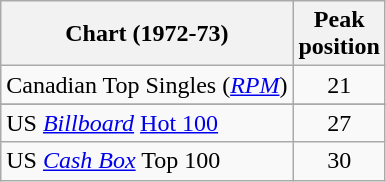<table class="wikitable sortable" border="1">
<tr>
<th scope="col">Chart (1972-73)</th>
<th scope="col">Peak<br>position</th>
</tr>
<tr>
<td>Canadian Top Singles (<em><a href='#'>RPM</a></em>)</td>
<td style="text-align:center;">21</td>
</tr>
<tr>
</tr>
<tr>
<td>US <em><a href='#'>Billboard</a></em> <a href='#'>Hot 100</a></td>
<td style="text-align:center;">27</td>
</tr>
<tr>
<td>US <a href='#'><em>Cash Box</em></a> Top 100</td>
<td align="center">30</td>
</tr>
</table>
